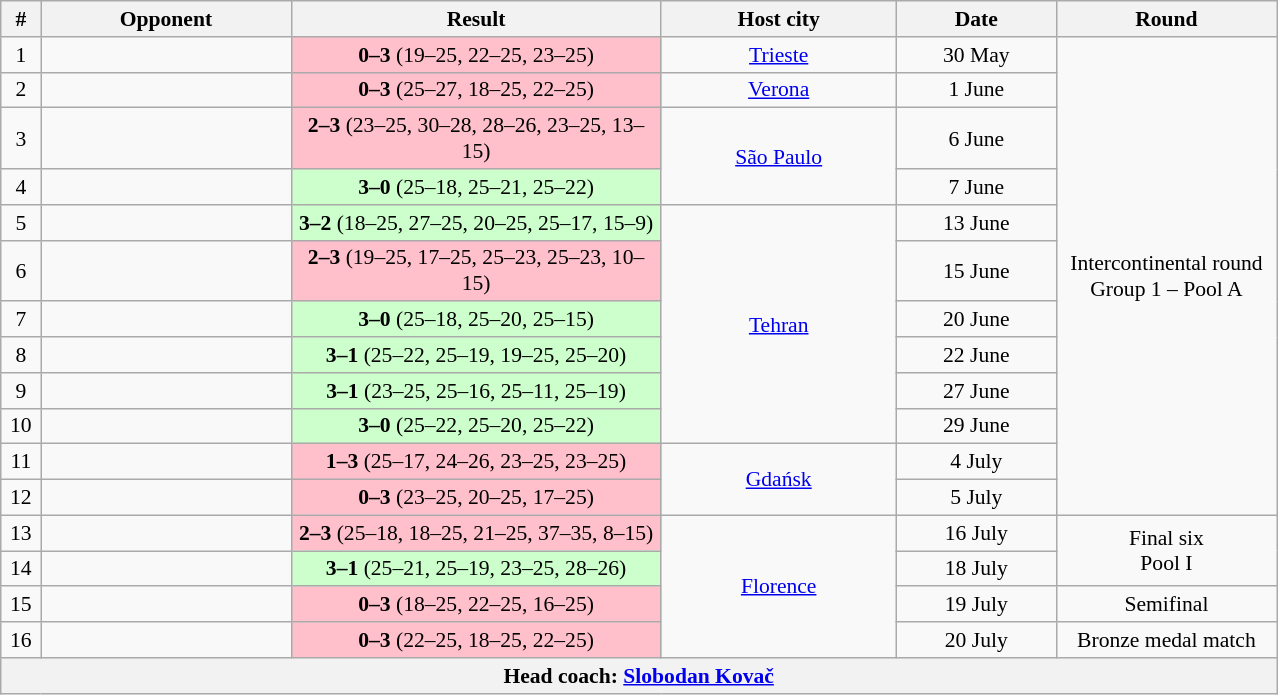<table class="wikitable" style="text-align: center;font-size:90%;">
<tr>
<th width=20>#</th>
<th width=160>Opponent</th>
<th width=240>Result</th>
<th width=150>Host city</th>
<th width=100>Date</th>
<th width=140>Round</th>
</tr>
<tr>
<td>1</td>
<td align=left></td>
<td bgcolor=pink><strong>0–3</strong> (19–25, 22–25, 23–25)</td>
<td> <a href='#'>Trieste</a></td>
<td>30 May</td>
<td rowspan=12>Intercontinental round<br>Group 1 – Pool A</td>
</tr>
<tr>
<td>2</td>
<td align=left></td>
<td bgcolor=pink><strong>0–3</strong> (25–27, 18–25, 22–25)</td>
<td> <a href='#'>Verona</a></td>
<td>1 June</td>
</tr>
<tr>
<td>3</td>
<td align=left></td>
<td bgcolor=pink><strong>2–3</strong> (23–25, 30–28, 28–26, 23–25, 13–15)</td>
<td rowspan=2> <a href='#'>São Paulo</a></td>
<td>6 June</td>
</tr>
<tr>
<td>4</td>
<td align=left></td>
<td bgcolor=ccffcc><strong>3–0</strong> (25–18, 25–21, 25–22)</td>
<td>7 June</td>
</tr>
<tr>
<td>5</td>
<td align=left></td>
<td bgcolor=ccffcc><strong>3–2</strong> (18–25, 27–25, 20–25, 25–17, 15–9)</td>
<td rowspan=6> <a href='#'>Tehran</a></td>
<td>13 June</td>
</tr>
<tr>
<td>6</td>
<td align=left></td>
<td bgcolor=pink><strong>2–3</strong> (19–25, 17–25, 25–23, 25–23, 10–15)</td>
<td>15 June</td>
</tr>
<tr>
<td>7</td>
<td align=left></td>
<td bgcolor=ccffcc><strong>3–0</strong> (25–18, 25–20, 25–15)</td>
<td>20 June</td>
</tr>
<tr>
<td>8</td>
<td align=left></td>
<td bgcolor=ccffcc><strong>3–1</strong> (25–22, 25–19, 19–25, 25–20)</td>
<td>22 June</td>
</tr>
<tr>
<td>9</td>
<td align=left></td>
<td bgcolor=ccffcc><strong>3–1</strong> (23–25, 25–16, 25–11, 25–19)</td>
<td>27 June</td>
</tr>
<tr>
<td>10</td>
<td align=left></td>
<td bgcolor=ccffcc><strong>3–0</strong> (25–22, 25–20, 25–22)</td>
<td>29 June</td>
</tr>
<tr>
<td>11</td>
<td align=left></td>
<td bgcolor=pink><strong>1–3</strong> (25–17, 24–26, 23–25, 23–25)</td>
<td rowspan=2> <a href='#'>Gdańsk</a></td>
<td>4 July</td>
</tr>
<tr>
<td>12</td>
<td align=left></td>
<td bgcolor=pink><strong>0–3</strong> (23–25, 20–25, 17–25)</td>
<td>5 July</td>
</tr>
<tr>
<td>13</td>
<td align=left></td>
<td bgcolor=pink><strong>2–3</strong> (25–18, 18–25, 21–25, 37–35, 8–15)</td>
<td rowspan=4> <a href='#'>Florence</a></td>
<td>16 July</td>
<td rowspan=2>Final six<br>Pool I</td>
</tr>
<tr>
<td>14</td>
<td align=left></td>
<td bgcolor=ccffcc><strong>3–1</strong> (25–21, 25–19, 23–25, 28–26)</td>
<td>18 July</td>
</tr>
<tr>
<td>15</td>
<td align=left></td>
<td bgcolor=pink><strong>0–3</strong> (18–25, 22–25, 16–25)</td>
<td>19 July</td>
<td>Semifinal</td>
</tr>
<tr>
<td>16</td>
<td align=left></td>
<td bgcolor=pink><strong>0–3</strong> (22–25, 18–25, 22–25)</td>
<td>20 July</td>
<td>Bronze medal match</td>
</tr>
<tr>
<th colspan=6>Head coach:  <a href='#'>Slobodan Kovač</a></th>
</tr>
</table>
